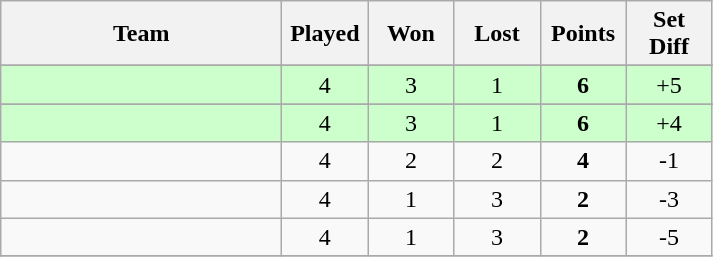<table class=wikitable style="text-align:center">
<tr>
<th width=180>Team</th>
<th width=50>Played</th>
<th width=50>Won</th>
<th width=50>Lost</th>
<th width=50>Points</th>
<th width=50>Set Diff</th>
</tr>
<tr>
</tr>
<tr bgcolor=ccffcc>
<td align=left></td>
<td>4</td>
<td>3</td>
<td>1</td>
<td><strong>6</strong></td>
<td>+5</td>
</tr>
<tr>
</tr>
<tr bgcolor=ccffcc>
<td align=left></td>
<td>4</td>
<td>3</td>
<td>1</td>
<td><strong>6</strong></td>
<td>+4</td>
</tr>
<tr>
<td align=left></td>
<td>4</td>
<td>2</td>
<td>2</td>
<td><strong>4</strong></td>
<td>-1</td>
</tr>
<tr>
<td align=left></td>
<td>4</td>
<td>1</td>
<td>3</td>
<td><strong>2</strong></td>
<td>-3</td>
</tr>
<tr>
<td align=left></td>
<td>4</td>
<td>1</td>
<td>3</td>
<td><strong>2</strong></td>
<td>-5</td>
</tr>
<tr>
</tr>
</table>
